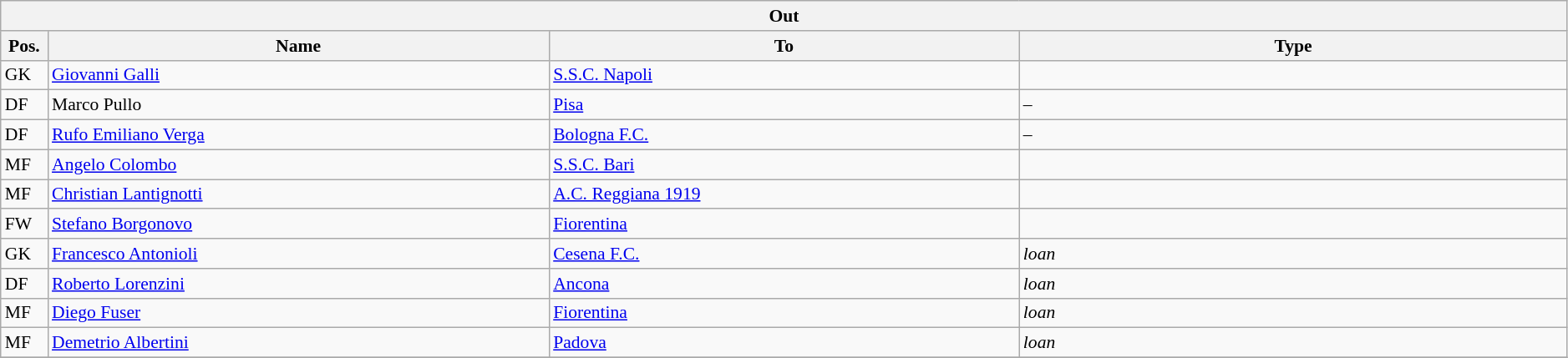<table class="wikitable" style="font-size:90%;width:99%;">
<tr>
<th colspan="4">Out</th>
</tr>
<tr>
<th width=3%>Pos.</th>
<th width=32%>Name</th>
<th width=30%>To</th>
<th width=35%>Type</th>
</tr>
<tr>
<td>GK</td>
<td><a href='#'>Giovanni Galli</a></td>
<td><a href='#'>S.S.C. Napoli</a></td>
<td></td>
</tr>
<tr>
<td>DF</td>
<td>Marco Pullo</td>
<td><a href='#'>Pisa</a></td>
<td>–</td>
</tr>
<tr>
<td>DF</td>
<td><a href='#'>Rufo Emiliano Verga</a></td>
<td><a href='#'>Bologna F.C.</a></td>
<td>–</td>
</tr>
<tr>
<td>MF</td>
<td><a href='#'>Angelo Colombo</a></td>
<td><a href='#'>S.S.C. Bari</a></td>
<td></td>
</tr>
<tr>
<td>MF</td>
<td><a href='#'>Christian Lantignotti</a></td>
<td><a href='#'>A.C. Reggiana 1919</a></td>
<td></td>
</tr>
<tr>
<td>FW</td>
<td><a href='#'>Stefano Borgonovo</a></td>
<td><a href='#'>Fiorentina</a></td>
<td></td>
</tr>
<tr>
<td>GK</td>
<td><a href='#'>Francesco Antonioli</a></td>
<td><a href='#'>Cesena F.C.</a></td>
<td><em>loan</em></td>
</tr>
<tr>
<td>DF</td>
<td><a href='#'>Roberto Lorenzini</a></td>
<td><a href='#'>Ancona</a></td>
<td><em>loan</em></td>
</tr>
<tr>
<td>MF</td>
<td><a href='#'>Diego Fuser</a></td>
<td><a href='#'>Fiorentina</a></td>
<td><em>loan</em></td>
</tr>
<tr>
<td>MF</td>
<td><a href='#'>Demetrio Albertini</a></td>
<td><a href='#'>Padova</a></td>
<td><em>loan</em></td>
</tr>
<tr>
</tr>
</table>
